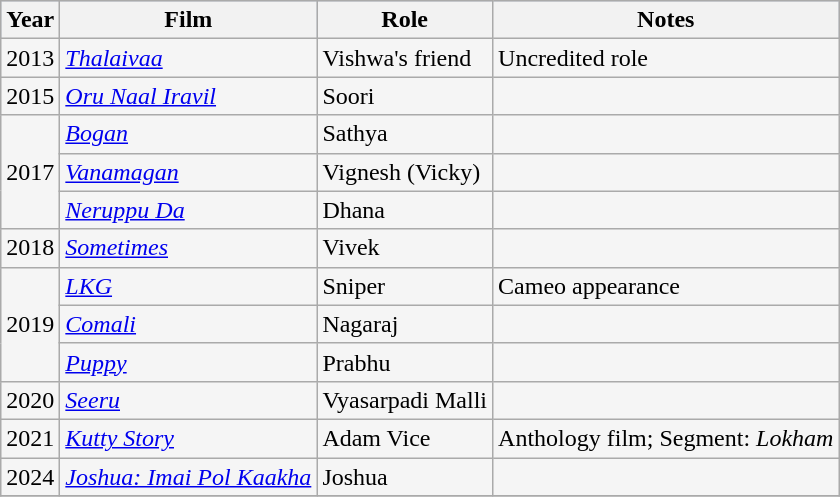<table class="wikitable sortable" style="background:#f5f5f5;">
<tr style="background:#B0C4DE;">
<th>Year</th>
<th>Film</th>
<th>Role</th>
<th class=unsortable>Notes</th>
</tr>
<tr>
<td>2013</td>
<td><em><a href='#'>Thalaivaa</a></em></td>
<td>Vishwa's friend</td>
<td>Uncredited role</td>
</tr>
<tr>
<td>2015</td>
<td><em><a href='#'>Oru Naal Iravil</a></em></td>
<td>Soori</td>
<td></td>
</tr>
<tr>
<td rowspan="3">2017</td>
<td><em><a href='#'>Bogan</a></em></td>
<td>Sathya</td>
<td></td>
</tr>
<tr>
<td><em><a href='#'>Vanamagan</a></em></td>
<td>Vignesh (Vicky)</td>
<td></td>
</tr>
<tr>
<td><em><a href='#'>Neruppu Da</a></em></td>
<td>Dhana</td>
<td></td>
</tr>
<tr>
<td>2018</td>
<td><em><a href='#'>Sometimes</a></em></td>
<td>Vivek</td>
<td></td>
</tr>
<tr>
<td rowspan="3">2019</td>
<td><em><a href='#'>LKG</a></em></td>
<td>Sniper</td>
<td>Cameo appearance</td>
</tr>
<tr>
<td><em><a href='#'>Comali</a></em></td>
<td>Nagaraj</td>
<td></td>
</tr>
<tr>
<td><em><a href='#'>Puppy</a></em></td>
<td>Prabhu</td>
<td></td>
</tr>
<tr>
<td>2020</td>
<td><em><a href='#'>Seeru</a></em></td>
<td>Vyasarpadi Malli</td>
<td></td>
</tr>
<tr>
<td>2021</td>
<td><em><a href='#'>Kutty Story</a></em></td>
<td>Adam Vice</td>
<td>Anthology film; Segment: <em>Lokham</em></td>
</tr>
<tr>
<td>2024</td>
<td><em><a href='#'>Joshua: Imai Pol Kaakha</a></em></td>
<td>Joshua</td>
<td></td>
</tr>
<tr>
</tr>
</table>
